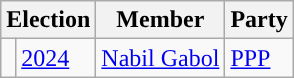<table class="wikitable">
<tr>
<th colspan="2">Election</th>
<th>Member</th>
<th>Party</th>
</tr>
<tr>
<td style="background-color: "></td>
<td><a href='#'>2024</a></td>
<td><a href='#'>Nabil Gabol</a></td>
<td><a href='#'>PPP</a></td>
</tr>
</table>
